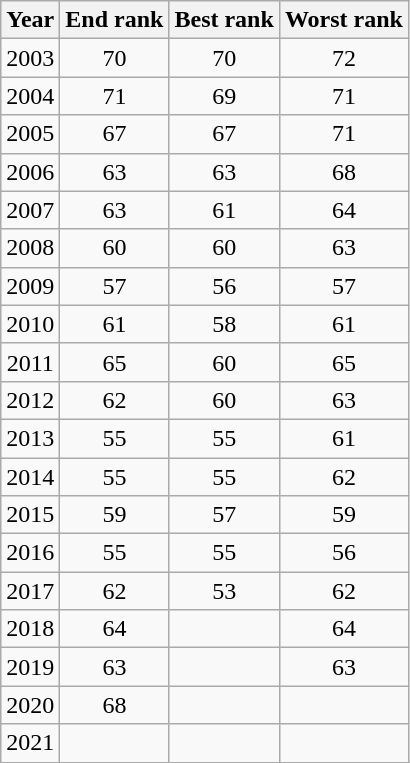<table class="wikitable" style="text-align: center">
<tr>
<th>Year</th>
<th>End rank</th>
<th>Best rank</th>
<th>Worst rank</th>
</tr>
<tr>
<td>2003</td>
<td>70</td>
<td>70</td>
<td>72</td>
</tr>
<tr>
<td>2004</td>
<td>71</td>
<td>69</td>
<td>71</td>
</tr>
<tr>
<td>2005</td>
<td>67</td>
<td>67</td>
<td>71</td>
</tr>
<tr>
<td>2006</td>
<td>63</td>
<td>63</td>
<td>68</td>
</tr>
<tr>
<td>2007</td>
<td>63</td>
<td>61</td>
<td>64</td>
</tr>
<tr>
<td>2008</td>
<td>60</td>
<td>60</td>
<td>63</td>
</tr>
<tr>
<td>2009</td>
<td>57</td>
<td>56</td>
<td>57</td>
</tr>
<tr>
<td>2010</td>
<td>61</td>
<td>58</td>
<td>61</td>
</tr>
<tr>
<td>2011</td>
<td>65</td>
<td>60</td>
<td>65</td>
</tr>
<tr>
<td>2012</td>
<td>62</td>
<td>60</td>
<td>63</td>
</tr>
<tr>
<td>2013</td>
<td>55</td>
<td>55</td>
<td>61</td>
</tr>
<tr>
<td>2014</td>
<td>55</td>
<td>55</td>
<td>62</td>
</tr>
<tr>
<td>2015</td>
<td>59</td>
<td>57</td>
<td>59</td>
</tr>
<tr>
<td>2016</td>
<td>55</td>
<td>55</td>
<td>56</td>
</tr>
<tr>
<td>2017</td>
<td>62</td>
<td>53</td>
<td>62</td>
</tr>
<tr>
<td>2018</td>
<td>64</td>
<td></td>
<td>64</td>
</tr>
<tr>
<td>2019</td>
<td>63</td>
<td></td>
<td>63</td>
</tr>
<tr>
<td>2020</td>
<td>68</td>
<td></td>
<td></td>
</tr>
<tr>
<td>2021</td>
<td></td>
<td></td>
<td></td>
</tr>
<tr>
</tr>
</table>
